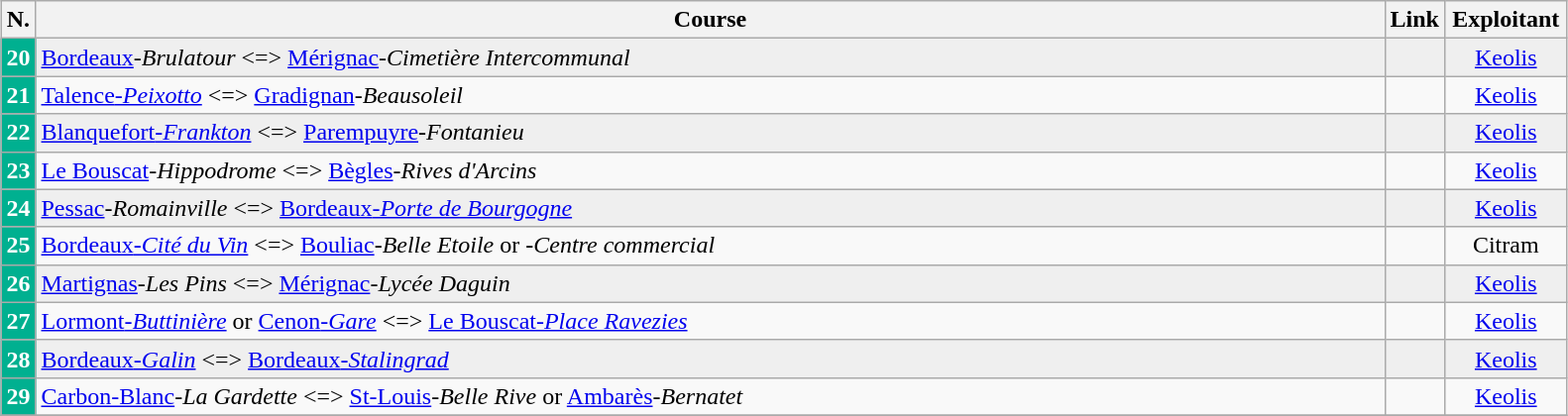<table class="wikitable" style="margin:0.5em auto">
<tr>
<th style="width:5px;">N.</th>
<th style="width:900px;">Course</th>
<th style="width:5px;">Link</th>
<th style="width:75px;">Exploitant</th>
</tr>
<tr style="background:#EFEFEF">
<td style="background:#00B090; text-align:center; color:white;"><strong>20</strong></td>
<td><a href='#'>Bordeaux</a><em>-Brulatour</em> <=> <a href='#'>Mérignac</a><em>-Cimetière Intercommunal</em></td>
<td></td>
<td style="text-align:center;"><a href='#'>Keolis</a></td>
</tr>
<tr>
<td style="background:#00B090; text-align:center; color:white;"><strong>21</strong></td>
<td><a href='#'>Talence<em>-Peixotto</em></a> <=> <a href='#'>Gradignan</a><em>-Beausoleil</em></td>
<td></td>
<td style="text-align:center;"><a href='#'>Keolis</a></td>
</tr>
<tr style="background:#EFEFEF">
<td style="background:#00B090; text-align:center; color:white;"><strong>22</strong></td>
<td><a href='#'>Blanquefort<em>-Frankton</em></a> <=> <a href='#'>Parempuyre</a><em>-Fontanieu</em></td>
<td></td>
<td style="text-align:center;"><a href='#'>Keolis</a></td>
</tr>
<tr>
<td style="background:#00B090; text-align:center; color:white;"><strong>23</strong></td>
<td><a href='#'>Le Bouscat</a><em>-Hippodrome</em> <=> <a href='#'>Bègles</a><em>-Rives d'Arcins</em></td>
<td></td>
<td style="text-align:center;"><a href='#'>Keolis</a></td>
</tr>
<tr style="background:#EFEFEF">
<td style="background:#00B090; text-align:center; color:white;"><strong>24</strong></td>
<td><a href='#'>Pessac</a><em>-Romainville</em> <=> <a href='#'>Bordeaux<em>-Porte de Bourgogne</em></a></td>
<td></td>
<td style="text-align:center;"><a href='#'>Keolis</a></td>
</tr>
<tr>
<td style="background:#00B090; text-align:center; color:white;"><strong>25</strong></td>
<td><a href='#'>Bordeaux<em>-Cité du Vin</em></a> <=> <a href='#'>Bouliac</a><em>-Belle Etoile</em> or <em>-Centre commercial</em></td>
<td></td>
<td style="text-align:center;">Citram</td>
</tr>
<tr style="background:#EFEFEF">
<td style="background:#00B090; text-align:center; color:white;"><strong>26</strong></td>
<td><a href='#'>Martignas</a><em>-Les Pins</em> <=> <a href='#'>Mérignac</a><em>-Lycée Daguin</em></td>
<td></td>
<td style="text-align:center;"><a href='#'>Keolis</a></td>
</tr>
<tr>
<td style="background:#00B090; text-align:center; color:white;"><strong>27</strong></td>
<td><a href='#'>Lormont<em>-Buttinière</em></a> or <a href='#'>Cenon<em>-Gare</em></a> <=> <a href='#'>Le Bouscat<em>-Place Ravezies</em></a></td>
<td></td>
<td style="text-align:center;"><a href='#'>Keolis</a></td>
</tr>
<tr style="background:#EFEFEF">
<td style="background:#00B090; text-align:center; color:white;"><strong>28</strong></td>
<td><a href='#'>Bordeaux<em>-Galin</em></a> <=> <a href='#'>Bordeaux<em>-Stalingrad</em></a></td>
<td></td>
<td style="text-align:center;"><a href='#'>Keolis</a></td>
</tr>
<tr>
<td style="background:#00B090; text-align:center; color:white;"><strong>29</strong></td>
<td><a href='#'>Carbon-Blanc</a><em>-La Gardette</em> <=> <a href='#'>St-Louis</a><em>-Belle Rive</em> or <a href='#'>Ambarès</a><em>-Bernatet</em></td>
<td></td>
<td style="text-align:center;"><a href='#'>Keolis</a></td>
</tr>
<tr style="background:#EFEFEF">
</tr>
</table>
